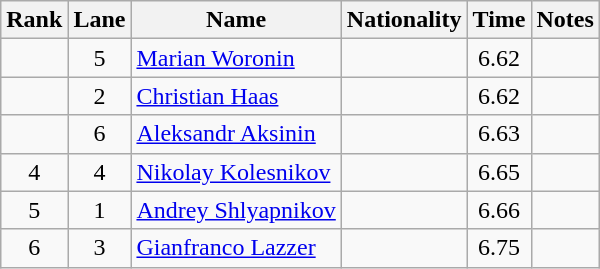<table class="wikitable sortable" style="text-align:center">
<tr>
<th>Rank</th>
<th>Lane</th>
<th>Name</th>
<th>Nationality</th>
<th>Time</th>
<th>Notes</th>
</tr>
<tr>
<td></td>
<td>5</td>
<td align="left"><a href='#'>Marian Woronin</a></td>
<td align=left></td>
<td>6.62</td>
<td></td>
</tr>
<tr>
<td></td>
<td>2</td>
<td align="left"><a href='#'>Christian Haas</a></td>
<td align=left></td>
<td>6.62</td>
<td></td>
</tr>
<tr>
<td></td>
<td>6</td>
<td align="left"><a href='#'>Aleksandr Aksinin</a></td>
<td align=left></td>
<td>6.63</td>
<td></td>
</tr>
<tr>
<td>4</td>
<td>4</td>
<td align="left"><a href='#'>Nikolay Kolesnikov</a></td>
<td align=left></td>
<td>6.65</td>
<td></td>
</tr>
<tr>
<td>5</td>
<td>1</td>
<td align="left"><a href='#'>Andrey Shlyapnikov</a></td>
<td align=left></td>
<td>6.66</td>
<td></td>
</tr>
<tr>
<td>6</td>
<td>3</td>
<td align="left"><a href='#'>Gianfranco Lazzer</a></td>
<td align=left></td>
<td>6.75</td>
<td></td>
</tr>
</table>
